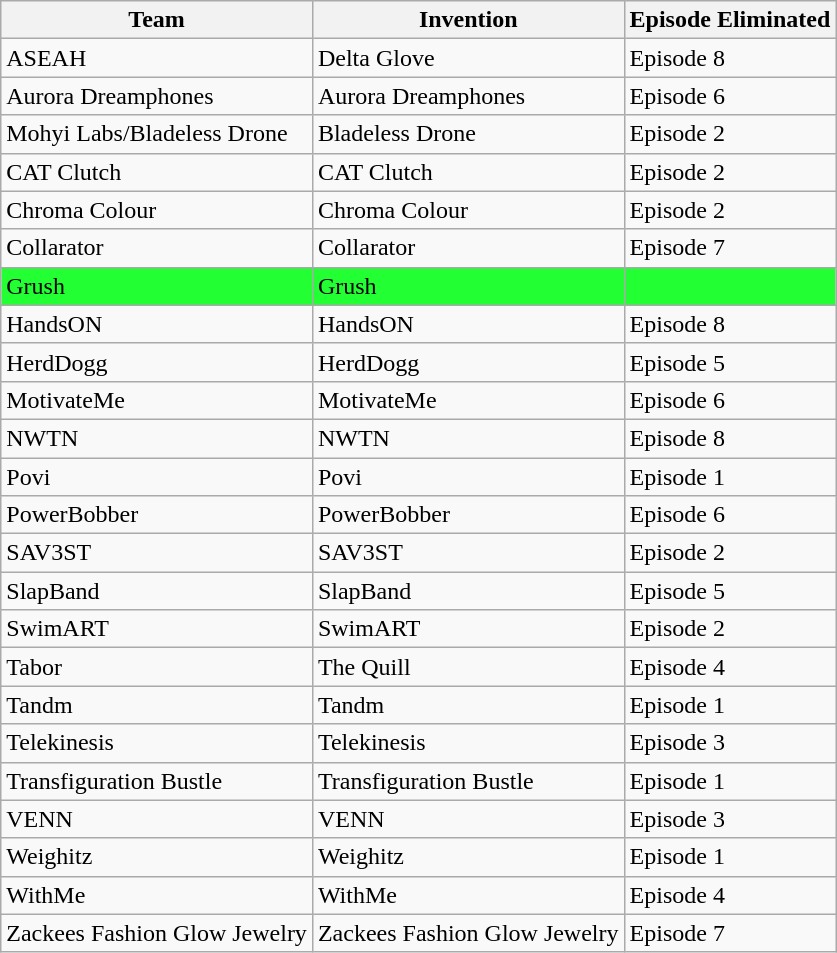<table class="wikitable sortable">
<tr>
<th>Team</th>
<th>Invention</th>
<th>Episode Eliminated</th>
</tr>
<tr>
<td>ASEAH</td>
<td>Delta Glove</td>
<td>Episode 8</td>
</tr>
<tr>
<td>Aurora Dreamphones</td>
<td>Aurora Dreamphones</td>
<td>Episode 6</td>
</tr>
<tr>
<td>Mohyi Labs/Bladeless Drone</td>
<td>Bladeless Drone</td>
<td>Episode 2</td>
</tr>
<tr>
<td>CAT Clutch</td>
<td>CAT Clutch</td>
<td>Episode 2</td>
</tr>
<tr>
<td>Chroma Colour</td>
<td>Chroma Colour</td>
<td>Episode 2</td>
</tr>
<tr>
<td>Collarator</td>
<td>Collarator</td>
<td>Episode 7</td>
</tr>
<tr style="background-color:#22ff33">
<td>Grush</td>
<td>Grush</td>
<td></td>
</tr>
<tr>
<td>HandsON</td>
<td>HandsON</td>
<td>Episode 8</td>
</tr>
<tr>
<td>HerdDogg</td>
<td>HerdDogg</td>
<td>Episode 5</td>
</tr>
<tr>
<td>MotivateMe</td>
<td>MotivateMe</td>
<td>Episode 6</td>
</tr>
<tr>
<td>NWTN</td>
<td>NWTN</td>
<td>Episode 8</td>
</tr>
<tr>
<td>Povi</td>
<td>Povi</td>
<td>Episode 1</td>
</tr>
<tr>
<td>PowerBobber</td>
<td>PowerBobber</td>
<td>Episode 6</td>
</tr>
<tr>
<td>SAV3ST</td>
<td>SAV3ST</td>
<td>Episode 2</td>
</tr>
<tr>
<td>SlapBand</td>
<td>SlapBand</td>
<td>Episode 5</td>
</tr>
<tr>
<td>SwimART</td>
<td>SwimART</td>
<td>Episode 2</td>
</tr>
<tr>
<td>Tabor</td>
<td>The Quill</td>
<td>Episode 4</td>
</tr>
<tr>
<td>Tandm</td>
<td>Tandm</td>
<td>Episode 1</td>
</tr>
<tr>
<td>Telekinesis</td>
<td>Telekinesis</td>
<td>Episode 3</td>
</tr>
<tr>
<td>Transfiguration Bustle</td>
<td>Transfiguration Bustle</td>
<td>Episode 1</td>
</tr>
<tr>
<td>VENN</td>
<td>VENN</td>
<td>Episode 3</td>
</tr>
<tr>
<td>Weighitz</td>
<td>Weighitz</td>
<td>Episode 1</td>
</tr>
<tr>
<td>WithMe</td>
<td>WithMe</td>
<td>Episode 4</td>
</tr>
<tr>
<td>Zackees Fashion Glow Jewelry</td>
<td>Zackees Fashion Glow Jewelry</td>
<td>Episode 7</td>
</tr>
</table>
